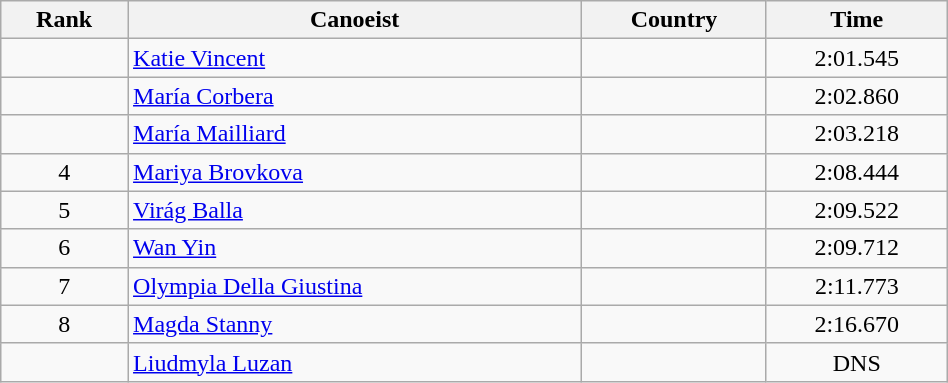<table class="wikitable" style="text-align:center;width: 50%">
<tr>
<th>Rank</th>
<th>Canoeist</th>
<th>Country</th>
<th>Time</th>
</tr>
<tr>
<td></td>
<td align="left"><a href='#'>Katie Vincent</a></td>
<td align="left"></td>
<td>2:01.545</td>
</tr>
<tr>
<td></td>
<td align="left"><a href='#'>María Corbera</a></td>
<td align="left"></td>
<td>2:02.860</td>
</tr>
<tr>
<td></td>
<td align="left"><a href='#'>María Mailliard</a></td>
<td align="left"></td>
<td>2:03.218</td>
</tr>
<tr>
<td>4</td>
<td align="left"><a href='#'>Mariya Brovkova</a></td>
<td align="left"></td>
<td>2:08.444</td>
</tr>
<tr>
<td>5</td>
<td align="left"><a href='#'>Virág Balla</a></td>
<td align="left"></td>
<td>2:09.522</td>
</tr>
<tr>
<td>6</td>
<td align="left"><a href='#'>Wan Yin</a></td>
<td align="left"></td>
<td>2:09.712</td>
</tr>
<tr>
<td>7</td>
<td align="left"><a href='#'>Olympia Della Giustina</a></td>
<td align="left"></td>
<td>2:11.773</td>
</tr>
<tr>
<td>8</td>
<td align="left"><a href='#'>Magda Stanny</a></td>
<td align="left"></td>
<td>2:16.670</td>
</tr>
<tr>
<td></td>
<td align="left"><a href='#'>Liudmyla Luzan</a></td>
<td align="left"></td>
<td>DNS</td>
</tr>
</table>
